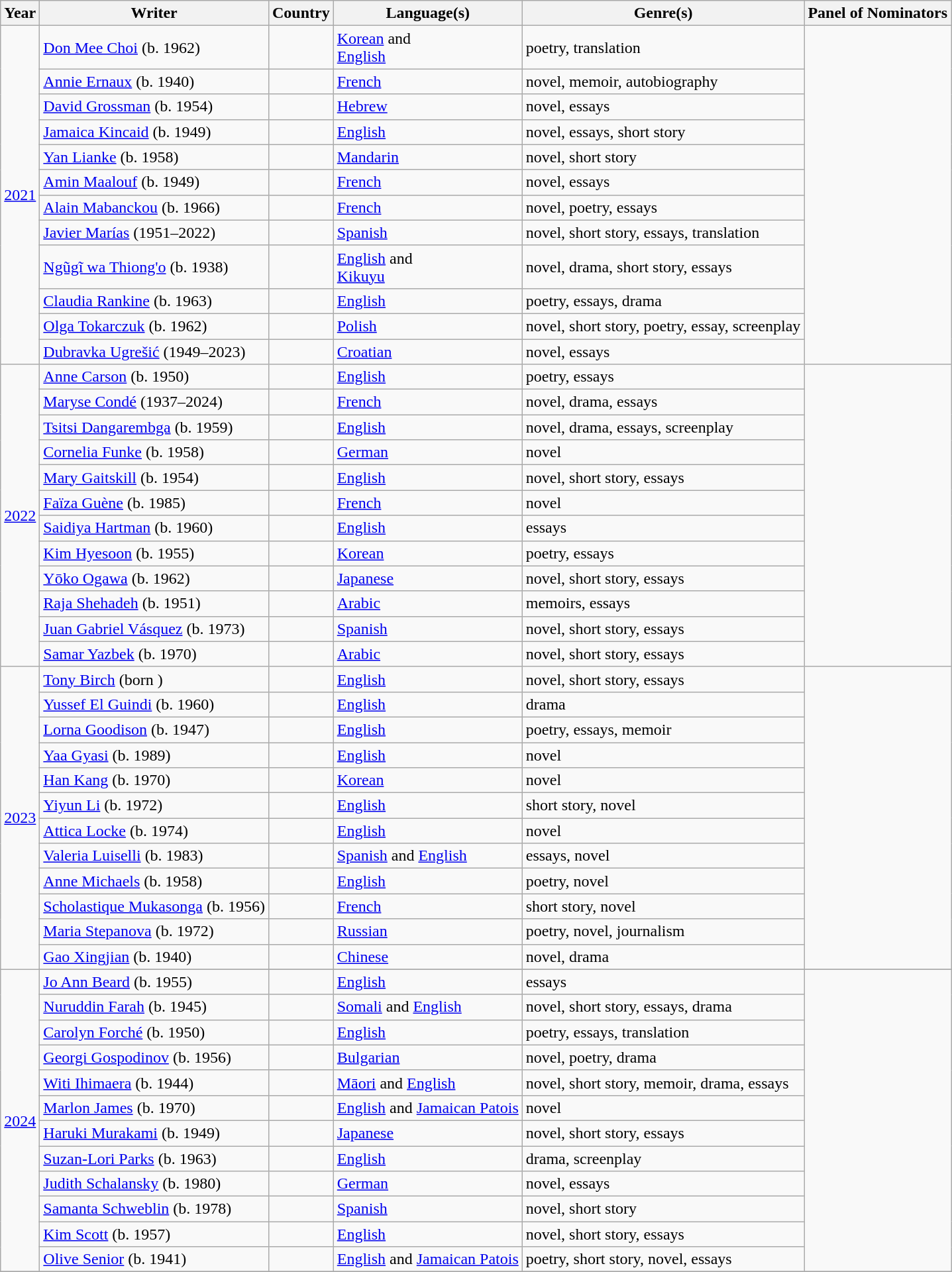<table class="wikitable sortable">
<tr>
<th>Year</th>
<th>Writer</th>
<th>Country</th>
<th>Language(s)</th>
<th>Genre(s)</th>
<th>Panel of Nominators</th>
</tr>
<tr>
<td rowspan=12><a href='#'>2021</a></td>
<td><a href='#'>Don Mee Choi</a> (b. 1962)</td>
<td><br></td>
<td><a href='#'>Korean</a> and <br><a href='#'>English</a></td>
<td>poetry, translation</td>
<td rowspan=12></td>
</tr>
<tr>
<td><a href='#'>Annie Ernaux</a> (b. 1940)</td>
<td></td>
<td><a href='#'>French</a></td>
<td>novel, memoir, autobiography</td>
</tr>
<tr>
<td><a href='#'>David Grossman</a> (b. 1954)</td>
<td></td>
<td><a href='#'>Hebrew</a></td>
<td>novel, essays</td>
</tr>
<tr>
<td><a href='#'>Jamaica Kincaid</a> (b. 1949)</td>
<td><br></td>
<td><a href='#'>English</a></td>
<td>novel, essays, short story</td>
</tr>
<tr>
<td><a href='#'>Yan Lianke</a> (b. 1958)</td>
<td></td>
<td><a href='#'>Mandarin</a></td>
<td>novel, short story</td>
</tr>
<tr>
<td><a href='#'>Amin Maalouf</a> (b. 1949)</td>
<td><br></td>
<td><a href='#'>French</a></td>
<td>novel, essays</td>
</tr>
<tr>
<td><a href='#'>Alain Mabanckou</a> (b. 1966)</td>
<td><br></td>
<td><a href='#'>French</a></td>
<td>novel, poetry, essays</td>
</tr>
<tr>
<td><a href='#'>Javier Marías</a> (1951–2022)</td>
<td></td>
<td><a href='#'>Spanish</a></td>
<td>novel, short story, essays, translation</td>
</tr>
<tr>
<td><a href='#'>Ngũgĩ wa Thiong'o</a> (b. 1938)</td>
<td></td>
<td><a href='#'>English</a> and <br><a href='#'>Kikuyu</a></td>
<td>novel, drama, short story, essays</td>
</tr>
<tr>
<td><a href='#'>Claudia Rankine</a> (b. 1963)</td>
<td></td>
<td><a href='#'>English</a></td>
<td>poetry, essays, drama</td>
</tr>
<tr>
<td><a href='#'>Olga Tokarczuk</a> (b. 1962)</td>
<td></td>
<td><a href='#'>Polish</a></td>
<td>novel, short story, poetry, essay, screenplay</td>
</tr>
<tr>
<td><a href='#'>Dubravka Ugrešić</a> (1949–2023)</td>
<td></td>
<td><a href='#'>Croatian</a></td>
<td>novel, essays</td>
</tr>
<tr>
<td rowspan=12><a href='#'>2022</a></td>
<td><a href='#'>Anne Carson</a> (b. 1950)</td>
<td></td>
<td><a href='#'>English</a></td>
<td>poetry, essays</td>
<td rowspan=12></td>
</tr>
<tr>
<td><a href='#'>Maryse Condé</a> (1937–2024)</td>
<td></td>
<td><a href='#'>French</a></td>
<td>novel, drama, essays</td>
</tr>
<tr>
<td><a href='#'>Tsitsi Dangarembga</a> (b. 1959)</td>
<td></td>
<td><a href='#'>English</a></td>
<td>novel, drama, essays, screenplay</td>
</tr>
<tr>
<td><a href='#'>Cornelia Funke</a> (b. 1958)</td>
<td></td>
<td><a href='#'>German</a></td>
<td>novel</td>
</tr>
<tr>
<td><a href='#'>Mary Gaitskill</a> (b. 1954)</td>
<td></td>
<td><a href='#'>English</a></td>
<td>novel, short story, essays</td>
</tr>
<tr>
<td><a href='#'>Faïza Guène</a> (b. 1985)</td>
<td></td>
<td><a href='#'>French</a></td>
<td>novel</td>
</tr>
<tr>
<td><a href='#'>Saidiya Hartman</a> (b. 1960)</td>
<td></td>
<td><a href='#'>English</a></td>
<td>essays</td>
</tr>
<tr>
<td><a href='#'>Kim Hyesoon</a> (b. 1955)</td>
<td></td>
<td><a href='#'>Korean</a></td>
<td>poetry, essays</td>
</tr>
<tr>
<td><a href='#'>Yōko Ogawa</a> (b. 1962)</td>
<td></td>
<td><a href='#'>Japanese</a></td>
<td>novel, short story, essays</td>
</tr>
<tr>
<td><a href='#'>Raja Shehadeh</a> (b. 1951)</td>
<td></td>
<td><a href='#'>Arabic</a></td>
<td>memoirs, essays</td>
</tr>
<tr>
<td><a href='#'>Juan Gabriel Vásquez</a> (b. 1973)</td>
<td></td>
<td><a href='#'>Spanish</a></td>
<td>novel, short story, essays</td>
</tr>
<tr>
<td><a href='#'>Samar Yazbek</a> (b. 1970)</td>
<td></td>
<td><a href='#'>Arabic</a></td>
<td>novel, short story, essays</td>
</tr>
<tr>
<td rowspan=12><a href='#'>2023</a></td>
<td><a href='#'>Tony Birch</a> (born )</td>
<td></td>
<td><a href='#'>English</a></td>
<td>novel, short story, essays</td>
<td rowspan=12></td>
</tr>
<tr>
<td><a href='#'>Yussef El Guindi</a> (b. 1960)</td>
<td><br></td>
<td><a href='#'>English</a></td>
<td>drama</td>
</tr>
<tr>
<td><a href='#'>Lorna Goodison</a> (b. 1947)</td>
<td></td>
<td><a href='#'>English</a></td>
<td>poetry, essays, memoir</td>
</tr>
<tr>
<td><a href='#'>Yaa Gyasi</a> (b. 1989)</td>
<td><br></td>
<td><a href='#'>English</a></td>
<td>novel</td>
</tr>
<tr>
<td><a href='#'>Han Kang</a> (b. 1970)</td>
<td></td>
<td><a href='#'>Korean</a></td>
<td>novel</td>
</tr>
<tr>
<td><a href='#'>Yiyun Li</a> (b. 1972)</td>
<td><br></td>
<td><a href='#'>English</a></td>
<td>short story, novel</td>
</tr>
<tr>
<td><a href='#'>Attica Locke</a> (b. 1974)</td>
<td></td>
<td><a href='#'>English</a></td>
<td>novel</td>
</tr>
<tr>
<td><a href='#'>Valeria Luiselli</a> (b. 1983)</td>
<td></td>
<td><a href='#'>Spanish</a> and <a href='#'>English</a></td>
<td>essays, novel</td>
</tr>
<tr>
<td><a href='#'>Anne Michaels</a> (b. 1958)</td>
<td></td>
<td><a href='#'>English</a></td>
<td>poetry, novel</td>
</tr>
<tr>
<td><a href='#'>Scholastique Mukasonga</a> (b. 1956)</td>
<td><br></td>
<td><a href='#'>French</a></td>
<td>short story, novel</td>
</tr>
<tr>
<td><a href='#'>Maria Stepanova</a> (b. 1972)</td>
<td></td>
<td><a href='#'>Russian</a></td>
<td>poetry, novel, journalism</td>
</tr>
<tr>
<td><a href='#'>Gao Xingjian</a> (b. 1940)</td>
<td><br></td>
<td><a href='#'>Chinese</a></td>
<td>novel, drama</td>
</tr>
<tr>
<td rowspan=13><a href='#'>2024</a></td>
</tr>
<tr>
<td><a href='#'>Jo Ann Beard</a> (b. 1955)</td>
<td></td>
<td><a href='#'>English</a></td>
<td>essays</td>
<td rowspan=12></td>
</tr>
<tr>
<td><a href='#'>Nuruddin Farah</a> (b. 1945)</td>
<td></td>
<td><a href='#'>Somali</a> and <a href='#'>English</a></td>
<td>novel, short story, essays, drama</td>
</tr>
<tr>
<td><a href='#'>Carolyn Forché</a> (b. 1950)</td>
<td></td>
<td><a href='#'>English</a></td>
<td>poetry, essays, translation</td>
</tr>
<tr>
<td><a href='#'>Georgi Gospodinov</a> (b. 1956)</td>
<td></td>
<td><a href='#'>Bulgarian</a></td>
<td>novel, poetry, drama</td>
</tr>
<tr>
<td><a href='#'>Witi Ihimaera</a> (b. 1944)</td>
<td></td>
<td><a href='#'>Māori</a> and <a href='#'>English</a></td>
<td>novel, short story, memoir, drama, essays</td>
</tr>
<tr>
<td><a href='#'>Marlon James</a> (b. 1970)</td>
<td></td>
<td><a href='#'>English</a> and <a href='#'>Jamaican Patois</a></td>
<td>novel</td>
</tr>
<tr>
<td><a href='#'>Haruki Murakami</a> (b. 1949)</td>
<td></td>
<td><a href='#'>Japanese</a></td>
<td>novel, short story, essays</td>
</tr>
<tr>
<td><a href='#'>Suzan-Lori Parks</a> (b. 1963)</td>
<td></td>
<td><a href='#'>English</a></td>
<td>drama, screenplay</td>
</tr>
<tr>
<td><a href='#'>Judith Schalansky</a> (b. 1980)</td>
<td></td>
<td><a href='#'>German</a></td>
<td>novel, essays</td>
</tr>
<tr>
<td><a href='#'>Samanta Schweblin</a> (b. 1978)</td>
<td></td>
<td><a href='#'>Spanish</a></td>
<td>novel, short story</td>
</tr>
<tr>
<td><a href='#'>Kim Scott</a> (b. 1957)</td>
<td></td>
<td><a href='#'>English</a></td>
<td>novel, short story, essays</td>
</tr>
<tr>
<td><a href='#'>Olive Senior</a> (b. 1941)</td>
<td></td>
<td><a href='#'>English</a> and <a href='#'>Jamaican Patois</a></td>
<td>poetry, short story, novel, essays</td>
</tr>
<tr>
</tr>
</table>
